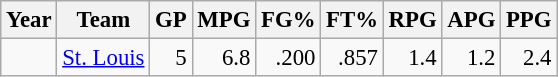<table class="wikitable sortable" style="font-size:95%; text-align:right;">
<tr>
<th>Year</th>
<th>Team</th>
<th>GP</th>
<th>MPG</th>
<th>FG%</th>
<th>FT%</th>
<th>RPG</th>
<th>APG</th>
<th>PPG</th>
</tr>
<tr>
<td style="text-align:left;"></td>
<td style="text-align:left;"><a href='#'>St. Louis</a></td>
<td>5</td>
<td>6.8</td>
<td>.200</td>
<td>.857</td>
<td>1.4</td>
<td>1.2</td>
<td>2.4</td>
</tr>
</table>
